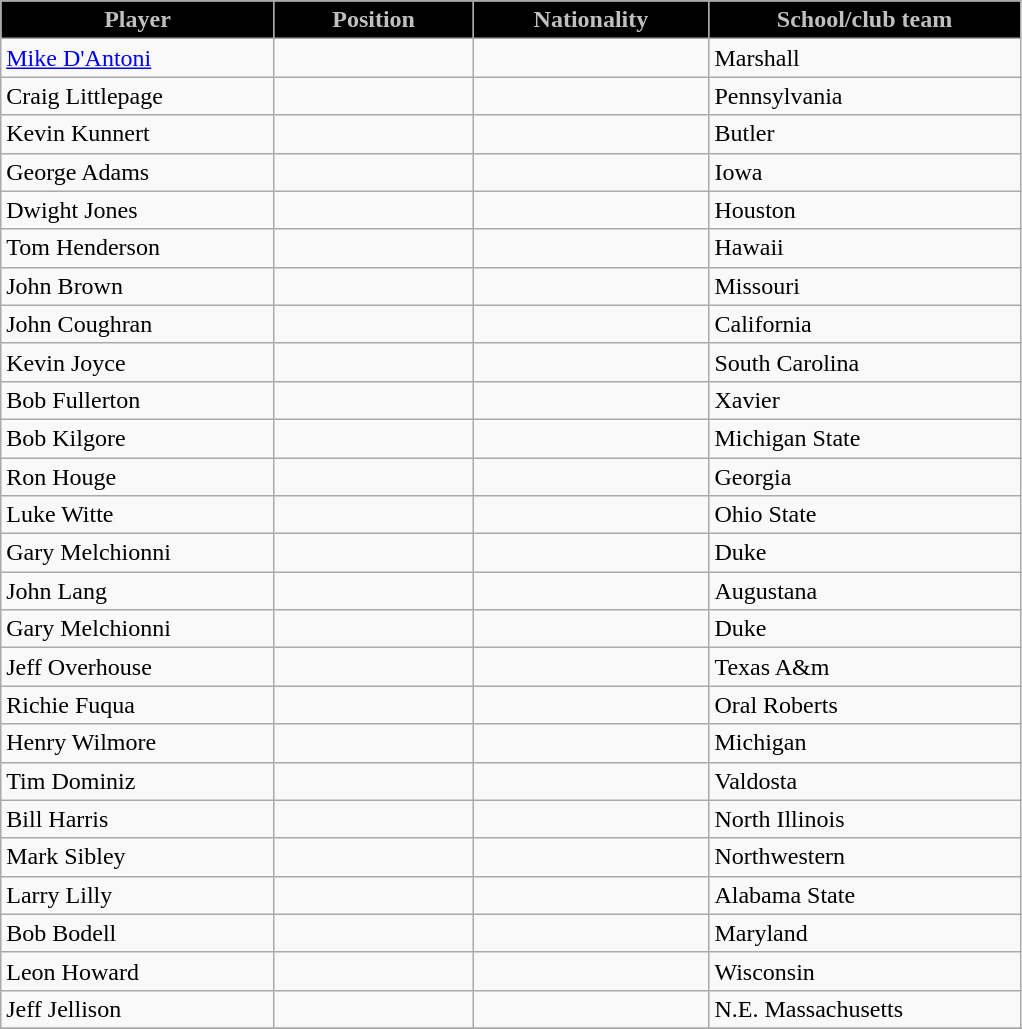<table class="wikitable sortable sortable">
<tr>
<th style="background:#000000; color:#c0c0c0" width="175px">Player</th>
<th style="background:#000000; color:#c0c0c0" width="125px">Position</th>
<th style="background:#000000; color:#c0c0c0" width="150px">Nationality</th>
<th style="background:#000000; color:#c0c0c0" width="200px">School/club team</th>
</tr>
<tr>
<td><a href='#'>Mike D'Antoni</a></td>
<td></td>
<td></td>
<td>Marshall</td>
</tr>
<tr>
<td>Craig Littlepage</td>
<td></td>
<td></td>
<td>Pennsylvania</td>
</tr>
<tr>
<td>Kevin Kunnert</td>
<td></td>
<td></td>
<td>Butler</td>
</tr>
<tr>
<td>George Adams</td>
<td></td>
<td></td>
<td>Iowa</td>
</tr>
<tr>
<td>Dwight Jones</td>
<td></td>
<td></td>
<td>Houston</td>
</tr>
<tr>
<td>Tom Henderson</td>
<td></td>
<td></td>
<td>Hawaii</td>
</tr>
<tr>
<td>John Brown</td>
<td></td>
<td></td>
<td>Missouri</td>
</tr>
<tr>
<td>John Coughran</td>
<td></td>
<td></td>
<td>California</td>
</tr>
<tr>
<td>Kevin Joyce</td>
<td></td>
<td></td>
<td>South Carolina</td>
</tr>
<tr>
<td>Bob Fullerton</td>
<td></td>
<td></td>
<td>Xavier</td>
</tr>
<tr>
<td>Bob Kilgore</td>
<td></td>
<td></td>
<td>Michigan State</td>
</tr>
<tr>
<td>Ron Houge</td>
<td></td>
<td></td>
<td>Georgia</td>
</tr>
<tr>
<td>Luke Witte</td>
<td></td>
<td></td>
<td>Ohio State</td>
</tr>
<tr>
<td>Gary Melchionni</td>
<td></td>
<td></td>
<td>Duke</td>
</tr>
<tr>
<td>John Lang</td>
<td></td>
<td></td>
<td>Augustana</td>
</tr>
<tr>
<td>Gary Melchionni</td>
<td></td>
<td></td>
<td>Duke</td>
</tr>
<tr>
<td>Jeff Overhouse</td>
<td></td>
<td></td>
<td>Texas A&m</td>
</tr>
<tr>
<td>Richie Fuqua</td>
<td></td>
<td></td>
<td>Oral Roberts</td>
</tr>
<tr>
<td>Henry Wilmore</td>
<td></td>
<td></td>
<td>Michigan</td>
</tr>
<tr>
<td>Tim Dominiz</td>
<td></td>
<td></td>
<td>Valdosta</td>
</tr>
<tr>
<td>Bill Harris</td>
<td></td>
<td></td>
<td>North Illinois</td>
</tr>
<tr>
<td>Mark Sibley</td>
<td></td>
<td></td>
<td>Northwestern</td>
</tr>
<tr>
<td>Larry Lilly</td>
<td></td>
<td></td>
<td>Alabama State</td>
</tr>
<tr>
<td>Bob Bodell</td>
<td></td>
<td></td>
<td>Maryland</td>
</tr>
<tr>
<td>Leon Howard</td>
<td></td>
<td></td>
<td>Wisconsin</td>
</tr>
<tr>
<td>Jeff Jellison</td>
<td></td>
<td></td>
<td>N.E. Massachusetts</td>
</tr>
<tr>
</tr>
</table>
